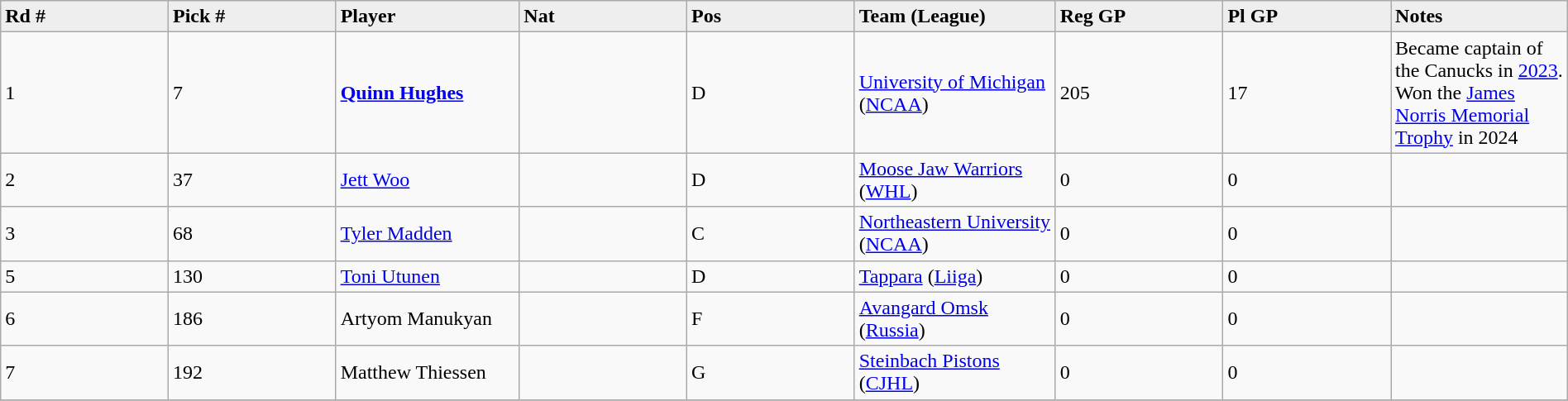<table class="wikitable" style="width: 100%">
<tr>
<td width="5%"; bgcolor="#eeeeee"><strong>Rd #</strong></td>
<td width="5%"; bgcolor="#eeeeee"><strong>Pick #</strong></td>
<td width="5%"; bgcolor="#eeeeee"><strong>Player</strong></td>
<td width="5%"; bgcolor="#eeeeee"><strong>Nat</strong></td>
<td width="5%"; bgcolor="#eeeeee"><strong>Pos</strong></td>
<td width="5%"; bgcolor="#eeeeee"><strong>Team (League)</strong></td>
<td width="5%"; bgcolor="#eeeeee"><strong>Reg GP</strong></td>
<td width="5%"; bgcolor="#eeeeee"><strong>Pl GP</strong></td>
<td width="5%"; bgcolor="#eeeeee"><strong>Notes</strong></td>
</tr>
<tr>
<td>1</td>
<td>7</td>
<td><strong><a href='#'>Quinn Hughes</a></strong></td>
<td></td>
<td>D</td>
<td><a href='#'>University of Michigan</a> (<a href='#'>NCAA</a>)</td>
<td>205</td>
<td>17</td>
<td>Became captain of the Canucks in <a href='#'>2023</a>. Won the <a href='#'>James Norris Memorial Trophy</a> in 2024</td>
</tr>
<tr>
<td>2</td>
<td>37</td>
<td><a href='#'>Jett Woo</a></td>
<td></td>
<td>D</td>
<td><a href='#'>Moose Jaw Warriors</a> (<a href='#'>WHL</a>)</td>
<td>0</td>
<td>0</td>
<td></td>
</tr>
<tr>
<td>3</td>
<td>68</td>
<td><a href='#'>Tyler Madden</a></td>
<td></td>
<td>C</td>
<td><a href='#'>Northeastern University</a> (<a href='#'>NCAA</a>)</td>
<td>0</td>
<td>0</td>
<td></td>
</tr>
<tr>
<td>5</td>
<td>130</td>
<td><a href='#'>Toni Utunen</a></td>
<td></td>
<td>D</td>
<td><a href='#'>Tappara</a> (<a href='#'>Liiga</a>)</td>
<td>0</td>
<td>0</td>
<td></td>
</tr>
<tr>
<td>6</td>
<td>186</td>
<td>Artyom Manukyan</td>
<td></td>
<td>F</td>
<td><a href='#'>Avangard Omsk</a> (<a href='#'>Russia</a>)</td>
<td>0</td>
<td>0</td>
<td></td>
</tr>
<tr>
<td>7</td>
<td>192</td>
<td>Matthew Thiessen</td>
<td></td>
<td>G</td>
<td><a href='#'>Steinbach Pistons</a> (<a href='#'>CJHL</a>)</td>
<td>0</td>
<td>0</td>
<td></td>
</tr>
<tr>
</tr>
</table>
